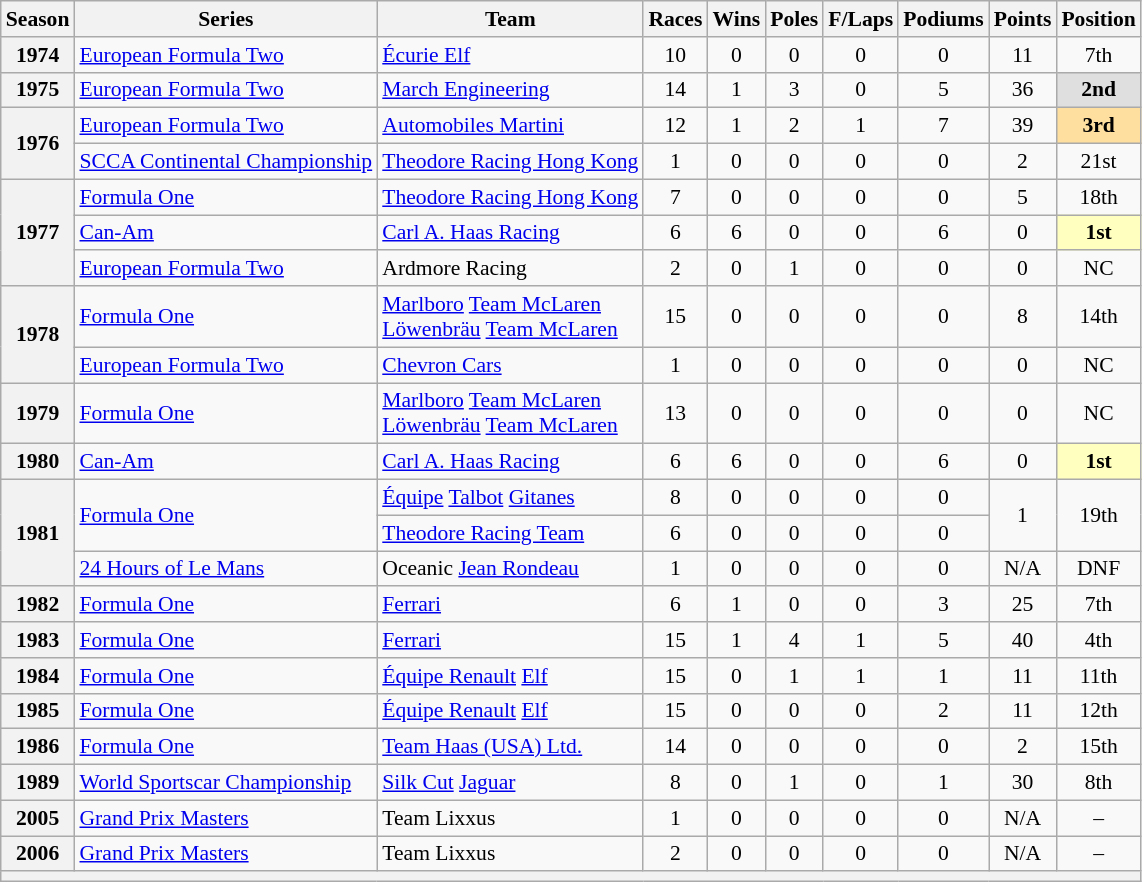<table class="wikitable" style="font-size: 90%; text-align:center">
<tr>
<th>Season</th>
<th>Series</th>
<th>Team</th>
<th>Races</th>
<th>Wins</th>
<th>Poles</th>
<th>F/Laps</th>
<th>Podiums</th>
<th>Points</th>
<th>Position</th>
</tr>
<tr>
<th>1974</th>
<td align=left><a href='#'>European Formula Two</a></td>
<td align=left><a href='#'>Écurie Elf</a></td>
<td>10</td>
<td>0</td>
<td>0</td>
<td>0</td>
<td>0</td>
<td>11</td>
<td>7th</td>
</tr>
<tr>
<th>1975</th>
<td align=left><a href='#'>European Formula Two</a></td>
<td align=left><a href='#'>March Engineering</a></td>
<td>14</td>
<td>1</td>
<td>3</td>
<td>0</td>
<td>5</td>
<td>36</td>
<td style="background:#DFDFDF"><strong>2nd</strong></td>
</tr>
<tr>
<th rowspan=2>1976</th>
<td align=left><a href='#'>European Formula Two</a></td>
<td align=left><a href='#'>Automobiles Martini</a></td>
<td>12</td>
<td>1</td>
<td>2</td>
<td>1</td>
<td>7</td>
<td>39</td>
<td style="background:#FFDF9F"><strong>3rd</strong></td>
</tr>
<tr>
<td align=left nowrap><a href='#'>SCCA Continental Championship</a></td>
<td align=left nowrap><a href='#'>Theodore Racing Hong Kong</a></td>
<td>1</td>
<td>0</td>
<td>0</td>
<td>0</td>
<td>0</td>
<td>2</td>
<td>21st</td>
</tr>
<tr>
<th rowspan=3>1977</th>
<td align=left><a href='#'>Formula One</a></td>
<td align=left><a href='#'>Theodore Racing Hong Kong</a></td>
<td>7</td>
<td>0</td>
<td>0</td>
<td>0</td>
<td>0</td>
<td>5</td>
<td>18th</td>
</tr>
<tr>
<td align=left><a href='#'>Can-Am</a></td>
<td align=left><a href='#'>Carl A. Haas Racing</a></td>
<td>6</td>
<td>6</td>
<td>0</td>
<td>0</td>
<td>6</td>
<td>0</td>
<td style="background:#FFFFBF"><strong>1st</strong></td>
</tr>
<tr>
<td align=left><a href='#'>European Formula Two</a></td>
<td align=left>Ardmore Racing</td>
<td>2</td>
<td>0</td>
<td>1</td>
<td>0</td>
<td>0</td>
<td>0</td>
<td>NC</td>
</tr>
<tr>
<th rowspan=2>1978</th>
<td align=left><a href='#'>Formula One</a></td>
<td align=left><a href='#'>Marlboro</a> <a href='#'>Team McLaren</a><br><a href='#'>Löwenbräu</a> <a href='#'>Team McLaren</a></td>
<td>15</td>
<td>0</td>
<td>0</td>
<td>0</td>
<td>0</td>
<td>8</td>
<td>14th</td>
</tr>
<tr>
<td align=left><a href='#'>European Formula Two</a></td>
<td align=left><a href='#'>Chevron Cars</a></td>
<td>1</td>
<td>0</td>
<td>0</td>
<td>0</td>
<td>0</td>
<td>0</td>
<td>NC</td>
</tr>
<tr>
<th>1979</th>
<td align=left><a href='#'>Formula One</a></td>
<td align=left><a href='#'>Marlboro</a> <a href='#'>Team McLaren</a><br><a href='#'>Löwenbräu</a> <a href='#'>Team McLaren</a></td>
<td>13</td>
<td>0</td>
<td>0</td>
<td>0</td>
<td>0</td>
<td>0</td>
<td>NC</td>
</tr>
<tr>
<th>1980</th>
<td align=left><a href='#'>Can-Am</a></td>
<td align=left><a href='#'>Carl A. Haas Racing</a></td>
<td>6</td>
<td>6</td>
<td>0</td>
<td>0</td>
<td>6</td>
<td>0</td>
<td style="background:#FFFFBF"><strong>1st</strong></td>
</tr>
<tr>
<th rowspan=3>1981</th>
<td rowspan="2" style="text-align:left"><a href='#'>Formula One</a></td>
<td align=left><a href='#'>Équipe</a> <a href='#'>Talbot</a> <a href='#'>Gitanes</a></td>
<td>8</td>
<td>0</td>
<td>0</td>
<td>0</td>
<td>0</td>
<td rowspan=2>1</td>
<td rowspan=2>19th</td>
</tr>
<tr>
<td align=left><a href='#'>Theodore Racing Team</a></td>
<td>6</td>
<td>0</td>
<td>0</td>
<td>0</td>
<td>0</td>
</tr>
<tr>
<td align=left><a href='#'>24 Hours of Le Mans</a></td>
<td align=left>Oceanic <a href='#'>Jean Rondeau</a></td>
<td>1</td>
<td>0</td>
<td>0</td>
<td>0</td>
<td>0</td>
<td>N/A</td>
<td>DNF</td>
</tr>
<tr>
<th>1982</th>
<td align=left><a href='#'>Formula One</a></td>
<td align=left><a href='#'>Ferrari</a></td>
<td>6</td>
<td>1</td>
<td>0</td>
<td>0</td>
<td>3</td>
<td>25</td>
<td>7th</td>
</tr>
<tr>
<th>1983</th>
<td align=left><a href='#'>Formula One</a></td>
<td align=left><a href='#'>Ferrari</a></td>
<td>15</td>
<td>1</td>
<td>4</td>
<td>1</td>
<td>5</td>
<td>40</td>
<td>4th</td>
</tr>
<tr>
<th>1984</th>
<td align=left><a href='#'>Formula One</a></td>
<td align=left><a href='#'>Équipe Renault</a> <a href='#'>Elf</a></td>
<td>15</td>
<td>0</td>
<td>1</td>
<td>1</td>
<td>1</td>
<td>11</td>
<td>11th</td>
</tr>
<tr>
<th>1985</th>
<td align=left><a href='#'>Formula One</a></td>
<td align=left><a href='#'>Équipe Renault</a> <a href='#'>Elf</a></td>
<td>15</td>
<td>0</td>
<td>0</td>
<td>0</td>
<td>2</td>
<td>11</td>
<td>12th</td>
</tr>
<tr>
<th>1986</th>
<td align=left><a href='#'>Formula One</a></td>
<td align=left><a href='#'>Team Haas (USA) Ltd.</a></td>
<td>14</td>
<td>0</td>
<td>0</td>
<td>0</td>
<td>0</td>
<td>2</td>
<td>15th</td>
</tr>
<tr>
<th>1989</th>
<td align=left><a href='#'>World Sportscar Championship</a></td>
<td align=left><a href='#'>Silk Cut</a> <a href='#'>Jaguar</a></td>
<td>8</td>
<td>0</td>
<td>1</td>
<td>0</td>
<td>1</td>
<td>30</td>
<td>8th</td>
</tr>
<tr>
<th>2005</th>
<td align=left><a href='#'>Grand Prix Masters</a></td>
<td align=left>Team Lixxus</td>
<td>1</td>
<td>0</td>
<td>0</td>
<td>0</td>
<td>0</td>
<td>N/A</td>
<td>–</td>
</tr>
<tr>
<th>2006</th>
<td align=left><a href='#'>Grand Prix Masters</a></td>
<td align=left>Team Lixxus</td>
<td>2</td>
<td>0</td>
<td>0</td>
<td>0</td>
<td>0</td>
<td>N/A</td>
<td>–</td>
</tr>
<tr>
<th colspan="10"></th>
</tr>
</table>
